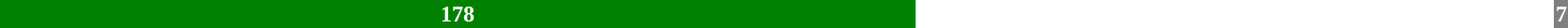<table style="width:88%; text-align:center;">
<tr style="color:white;">
<td style="background: #008000;color:white;73.2%;"><strong>178</strong></td>
<td style="background:"><strong>58</strong></td>
<td style="background:gray; color:white; width:0.02%;"><strong>7</strong></td>
</tr>
<tr>
<td></td>
<td></td>
<td></td>
</tr>
</table>
